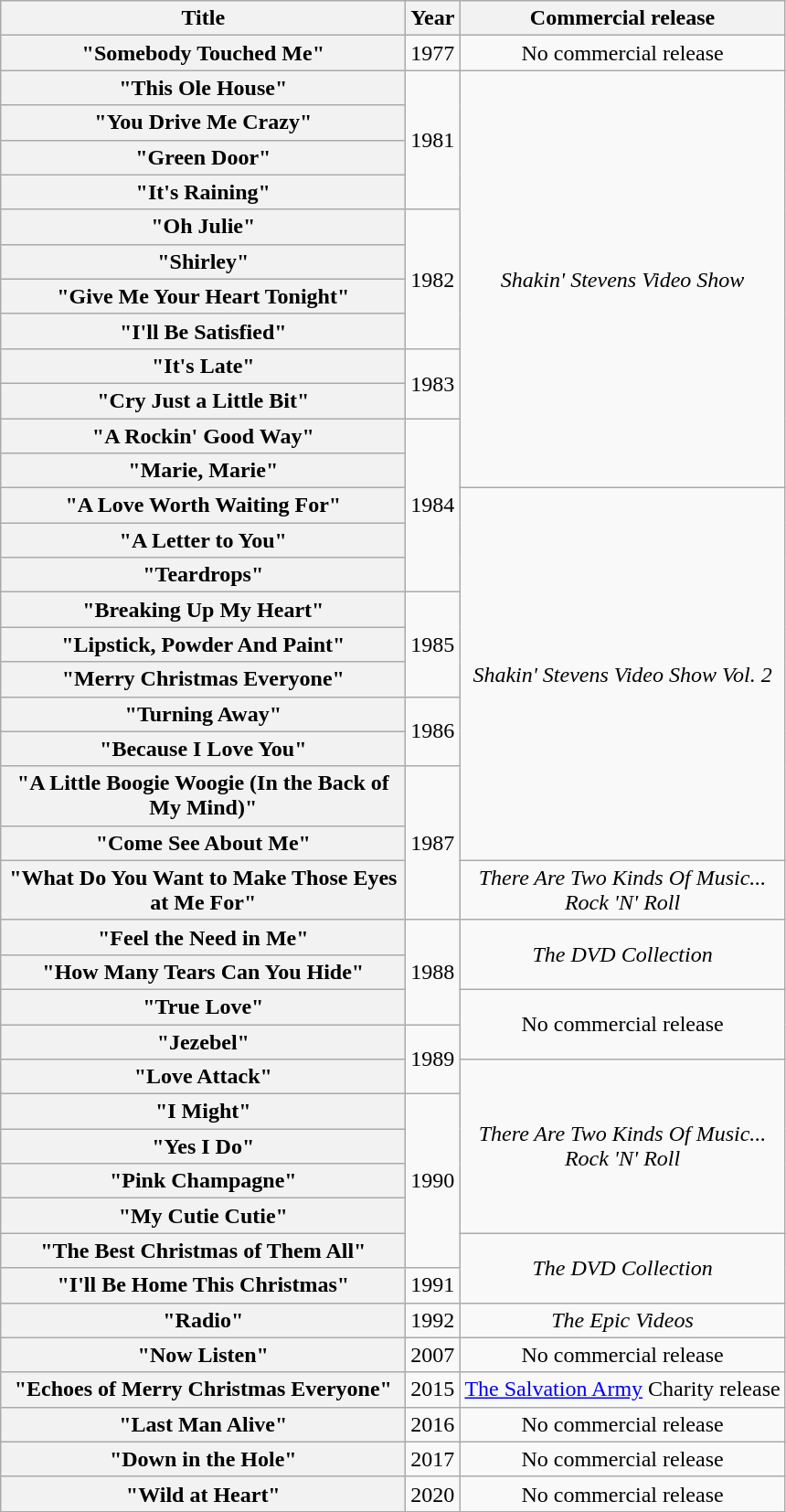<table class="wikitable plainrowheaders" style="text-align:center;">
<tr>
<th scope="col" style="width:18em;">Title</th>
<th scope="col" style="width:1em;">Year</th>
<th scope="col">Commercial release</th>
</tr>
<tr>
<th scope="row">"Somebody Touched Me"</th>
<td>1977</td>
<td>No commercial release</td>
</tr>
<tr>
<th scope="row">"This Ole House"</th>
<td rowspan="4">1981</td>
<td rowspan="12"><em>Shakin' Stevens Video Show</em></td>
</tr>
<tr>
<th scope="row">"You Drive Me Crazy"</th>
</tr>
<tr>
<th scope="row">"Green Door"</th>
</tr>
<tr>
<th scope="row">"It's Raining"</th>
</tr>
<tr>
<th scope="row">"Oh Julie"</th>
<td rowspan="4">1982</td>
</tr>
<tr>
<th scope="row">"Shirley"</th>
</tr>
<tr>
<th scope="row">"Give Me Your Heart Tonight"</th>
</tr>
<tr>
<th scope="row">"I'll Be Satisfied"</th>
</tr>
<tr>
<th scope="row">"It's Late" </th>
<td rowspan="2">1983</td>
</tr>
<tr>
<th scope="row">"Cry Just a Little Bit"</th>
</tr>
<tr>
<th scope="row">"A Rockin' Good Way"</th>
<td rowspan="5">1984</td>
</tr>
<tr>
<th scope="row">"Marie, Marie"</th>
</tr>
<tr>
<th scope="row">"A Love Worth Waiting For"</th>
<td rowspan="10"><em>Shakin' Stevens Video Show Vol. 2</em></td>
</tr>
<tr>
<th scope="row">"A Letter to You"</th>
</tr>
<tr>
<th scope="row">"Teardrops"</th>
</tr>
<tr>
<th scope="row">"Breaking Up My Heart"</th>
<td rowspan="3">1985</td>
</tr>
<tr>
<th scope="row">"Lipstick, Powder And Paint"</th>
</tr>
<tr>
<th scope="row">"Merry Christmas Everyone"</th>
</tr>
<tr>
<th scope="row">"Turning Away"</th>
<td rowspan="2">1986</td>
</tr>
<tr>
<th scope="row">"Because I Love You"</th>
</tr>
<tr>
<th scope="row">"A Little Boogie Woogie (In the Back of My Mind)"</th>
<td rowspan="3">1987</td>
</tr>
<tr>
<th scope="row">"Come See About Me"</th>
</tr>
<tr>
<th scope="row">"What Do You Want to Make Those Eyes at Me For"</th>
<td><em>There Are Two Kinds Of Music...<br>Rock 'N' Roll</em></td>
</tr>
<tr>
<th scope="row">"Feel the Need in Me"</th>
<td rowspan="3">1988</td>
<td rowspan="2"><em>The DVD Collection</em></td>
</tr>
<tr>
<th scope="row">"How Many Tears Can You Hide"</th>
</tr>
<tr>
<th scope="row">"True Love"</th>
<td rowspan="2">No commercial release</td>
</tr>
<tr>
<th scope="row">"Jezebel"</th>
<td rowspan="2">1989</td>
</tr>
<tr>
<th scope="row">"Love Attack"</th>
<td rowspan="5"><em>There Are Two Kinds Of Music...<br>Rock 'N' Roll</em></td>
</tr>
<tr>
<th scope="row">"I Might"</th>
<td rowspan="5">1990</td>
</tr>
<tr>
<th scope="row">"Yes I Do"</th>
</tr>
<tr>
<th scope="row">"Pink Champagne"</th>
</tr>
<tr>
<th scope="row">"My Cutie Cutie"</th>
</tr>
<tr>
<th scope="row">"The Best Christmas of Them All"</th>
<td rowspan="2"><em>The DVD Collection</em></td>
</tr>
<tr>
<th scope="row">"I'll Be Home This Christmas"</th>
<td>1991</td>
</tr>
<tr>
<th scope="row">"Radio"</th>
<td>1992</td>
<td><em>The Epic Videos</em></td>
</tr>
<tr>
<th scope="row">"Now Listen"</th>
<td>2007</td>
<td>No commercial release</td>
</tr>
<tr>
<th scope="row">"Echoes of Merry Christmas Everyone"</th>
<td>2015</td>
<td><a href='#'>The Salvation Army</a> Charity release</td>
</tr>
<tr>
<th scope="row">"Last Man Alive"</th>
<td>2016</td>
<td>No commercial release</td>
</tr>
<tr>
<th scope="row">"Down in the Hole"</th>
<td>2017</td>
<td>No commercial release</td>
</tr>
<tr>
<th scope="row">"Wild at Heart"</th>
<td>2020</td>
<td>No commercial release</td>
</tr>
<tr>
</tr>
</table>
